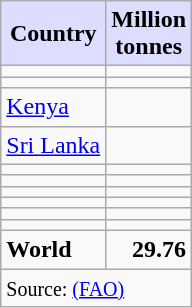<table class="wikitable floatright">
<tr>
<th style="background:#ddf;">Country</th>
<th style="background:#ddf;">Million<br> tonnes</th>
</tr>
<tr>
<td></td>
<td></td>
</tr>
<tr>
<td></td>
<td></td>
</tr>
<tr>
<td> <a href='#'>Kenya</a></td>
<td></td>
</tr>
<tr>
<td> <a href='#'>Sri Lanka</a></td>
<td></td>
</tr>
<tr>
<td></td>
<td></td>
</tr>
<tr>
<td></td>
<td></td>
</tr>
<tr>
<td></td>
<td></td>
</tr>
<tr>
<td></td>
<td></td>
</tr>
<tr>
<td></td>
<td></td>
</tr>
<tr>
<td></td>
<td></td>
</tr>
<tr>
<td><strong>World</strong></td>
<td style="text-align:right;"><strong>29.76</strong></td>
</tr>
<tr>
<td colspan=2><small>Source: <a href='#'>(FAO)</a></small></td>
</tr>
</table>
